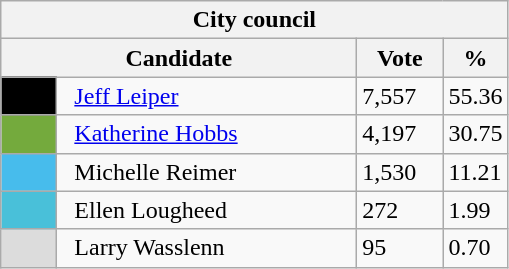<table class="wikitable">
<tr>
<th colspan="4">City council</th>
</tr>
<tr>
<th bgcolor="#DDDDFF" width="230px" colspan="2">Candidate</th>
<th bgcolor="#DDDDFF" width="50px">Vote</th>
<th bgcolor="#DDDDFF" width="30px">%</th>
</tr>
<tr>
<td bgcolor=#000000 width="30px"> </td>
<td>  <a href='#'>Jeff Leiper</a></td>
<td>7,557</td>
<td>55.36</td>
</tr>
<tr>
<td bgcolor=#74AA3D width="30px"> </td>
<td>  <a href='#'>Katherine Hobbs</a></td>
<td>4,197</td>
<td>30.75</td>
</tr>
<tr>
<td bgcolor=#47BCEC width="30px"> </td>
<td>  Michelle Reimer</td>
<td>1,530</td>
<td>11.21</td>
</tr>
<tr>
<td bgcolor=#49C0D9 width="30px"> </td>
<td>  Ellen Lougheed</td>
<td>272</td>
<td>1.99</td>
</tr>
<tr>
<td bgcolor=#DCDCDC width="30px"> </td>
<td>  Larry Wasslenn</td>
<td>95</td>
<td>0.70</td>
</tr>
</table>
